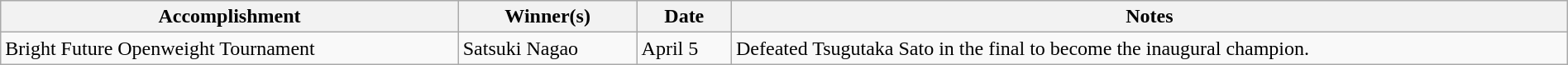<table class="wikitable" style="width:100%;">
<tr>
<th>Accomplishment</th>
<th>Winner(s)</th>
<th>Date</th>
<th>Notes</th>
</tr>
<tr>
<td>Bright Future Openweight Tournament</td>
<td>Satsuki Nagao</td>
<td>April 5</td>
<td>Defeated Tsugutaka Sato in the final to become the inaugural champion.</td>
</tr>
</table>
